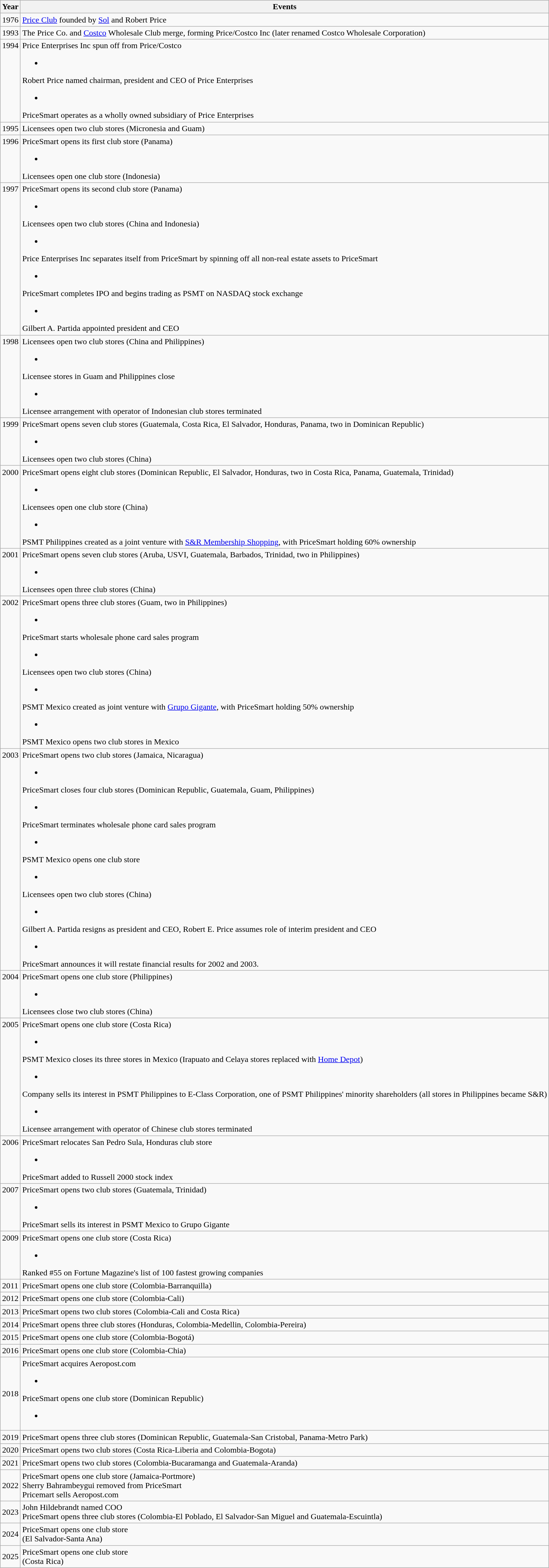<table class="wikitable">
<tr valign="bottom">
<th>Year</th>
<th>Events</th>
</tr>
<tr valign="top">
<td>1976</td>
<td><a href='#'>Price Club</a> founded by <a href='#'>Sol</a> and Robert Price</td>
</tr>
<tr valign="top">
<td>1993</td>
<td>The Price Co. and <a href='#'>Costco</a> Wholesale Club merge, forming Price/Costco Inc (later renamed Costco Wholesale Corporation)</td>
</tr>
<tr valign="top">
<td>1994</td>
<td>Price Enterprises Inc spun off from Price/Costco<br><ul><li></li></ul>Robert Price named chairman, president and CEO of Price Enterprises<ul><li></li></ul>PriceSmart operates as a wholly owned subsidiary of Price Enterprises</td>
</tr>
<tr valign="top">
<td>1995</td>
<td>Licensees open two club stores (Micronesia and Guam)</td>
</tr>
<tr valign="top">
<td>1996</td>
<td>PriceSmart opens its first club store (Panama)<br><ul><li></li></ul>Licensees open one club store (Indonesia)</td>
</tr>
<tr valign="top">
<td>1997</td>
<td>PriceSmart opens its second club store (Panama)<br><ul><li></li></ul>Licensees open two club stores (China and Indonesia)<ul><li></li></ul>Price Enterprises Inc separates itself from PriceSmart by spinning off all non-real estate assets to PriceSmart<ul><li></li></ul>PriceSmart completes IPO and begins trading as PSMT on NASDAQ stock exchange<ul><li></li></ul>Gilbert A. Partida appointed president and CEO</td>
</tr>
<tr valign="top">
<td>1998</td>
<td>Licensees open two club stores (China and Philippines)<br><ul><li></li></ul>Licensee stores in Guam and Philippines close<ul><li></li></ul>Licensee arrangement with operator of Indonesian club stores terminated</td>
</tr>
<tr valign="top">
<td>1999</td>
<td>PriceSmart opens seven club stores (Guatemala, Costa Rica, El Salvador, Honduras, Panama, two in Dominican Republic)<br><ul><li></li></ul>Licensees open two club stores (China)</td>
</tr>
<tr valign="top">
<td>2000</td>
<td>PriceSmart opens eight club stores (Dominican Republic, El Salvador, Honduras, two in Costa Rica, Panama, Guatemala, Trinidad)<br><ul><li></li></ul>Licensees open one club store (China)<ul><li></li></ul>PSMT Philippines created as a joint venture with <a href='#'>S&R Membership Shopping</a>, with PriceSmart holding 60% ownership</td>
</tr>
<tr valign="top">
<td>2001</td>
<td>PriceSmart opens seven club stores (Aruba, USVI, Guatemala, Barbados, Trinidad, two in Philippines)<br><ul><li></li></ul>Licensees open three club stores (China)</td>
</tr>
<tr valign="top">
<td>2002</td>
<td>PriceSmart opens three club stores (Guam, two in Philippines)<br><ul><li></li></ul>PriceSmart starts wholesale phone card sales program<ul><li></li></ul>Licensees open two club stores (China)<ul><li></li></ul>PSMT Mexico created as joint venture with <a href='#'>Grupo Gigante</a>, with PriceSmart holding 50% ownership<ul><li></li></ul>PSMT Mexico opens two club stores in Mexico</td>
</tr>
<tr valign="top">
<td>2003</td>
<td>PriceSmart opens two club stores (Jamaica, Nicaragua)<br><ul><li></li></ul>PriceSmart closes four club stores (Dominican Republic, Guatemala, Guam, Philippines)<ul><li></li></ul>PriceSmart terminates wholesale phone card sales program<ul><li></li></ul>PSMT Mexico opens one club store<ul><li></li></ul>Licensees open two club stores (China)<ul><li></li></ul>Gilbert A. Partida resigns as president and CEO, Robert E. Price assumes role of interim president and CEO<ul><li></li></ul>PriceSmart announces it will restate financial results for 2002 and 2003.</td>
</tr>
<tr valign="top">
<td>2004</td>
<td>PriceSmart opens one club store (Philippines)<br><ul><li></li></ul>Licensees close two club stores (China)</td>
</tr>
<tr valign="top">
<td>2005</td>
<td>PriceSmart opens one club store (Costa Rica)<br><ul><li></li></ul>PSMT Mexico closes its three stores in Mexico (Irapuato and Celaya stores replaced with <a href='#'>Home Depot</a>)<ul><li></li></ul>Company sells its interest in PSMT Philippines to E-Class Corporation, one of PSMT Philippines' minority shareholders (all stores in Philippines became S&R)<ul><li></li></ul>Licensee arrangement with operator of Chinese club stores terminated</td>
</tr>
<tr valign="top">
<td>2006</td>
<td>PriceSmart relocates San Pedro Sula, Honduras club store<br><ul><li></li></ul>PriceSmart added to Russell 2000 stock index</td>
</tr>
<tr valign="top">
<td>2007</td>
<td>PriceSmart opens two club stores (Guatemala, Trinidad)<br><ul><li></li></ul>PriceSmart sells its interest in PSMT Mexico to Grupo Gigante</td>
</tr>
<tr valign="top">
<td>2009</td>
<td>PriceSmart opens one club store (Costa Rica)<br><ul><li></li></ul>Ranked #55 on Fortune Magazine's list of 100 fastest growing companies</td>
</tr>
<tr valign="top">
<td>2011</td>
<td>PriceSmart opens one club store (Colombia-Barranquilla)</td>
</tr>
<tr valign="top">
<td>2012</td>
<td>PriceSmart opens one club store (Colombia-Cali)</td>
</tr>
<tr valign="top">
<td>2013</td>
<td>PriceSmart opens two club stores (Colombia-Cali and Costa Rica)</td>
</tr>
<tr valign="top">
<td>2014</td>
<td>PriceSmart opens three club stores (Honduras, Colombia-Medellin, Colombia-Pereira)</td>
</tr>
<tr>
<td>2015</td>
<td>PriceSmart opens one club store (Colombia-Bogotá)</td>
</tr>
<tr>
<td>2016</td>
<td>PriceSmart opens one club store (Colombia-Chia)</td>
</tr>
<tr>
<td>2018</td>
<td>PriceSmart acquires Aeropost.com<br><ul><li></li></ul>PriceSmart opens one club store (Dominican Republic)<ul><li></li></ul></td>
</tr>
<tr>
<td>2019</td>
<td>PriceSmart opens three club stores (Dominican Republic, Guatemala-San Cristobal, Panama-Metro Park)</td>
</tr>
<tr>
<td>2020</td>
<td>PriceSmart opens two club stores (Costa Rica-Liberia and Colombia-Bogota)</td>
</tr>
<tr>
<td>2021</td>
<td>PriceSmart opens two club stores (Colombia-Bucaramanga and Guatemala-Aranda)</td>
</tr>
<tr>
<td>2022</td>
<td>PriceSmart opens one club store (Jamaica-Portmore)<br>Sherry Bahrambeygui removed from PriceSmart<br>Pricemart sells Aeropost.com</td>
</tr>
<tr>
<td>2023</td>
<td>John Hildebrandt named COO<br>PriceSmart opens three club stores (Colombia-El Poblado, El Salvador-San Miguel and Guatemala-Escuintla)</td>
</tr>
<tr>
<td>2024</td>
<td>PriceSmart opens one club store<br>(El Salvador-Santa Ana)</td>
</tr>
<tr>
<td>2025</td>
<td>PriceSmart opens one club store<br>(Costa Rica)</td>
</tr>
</table>
